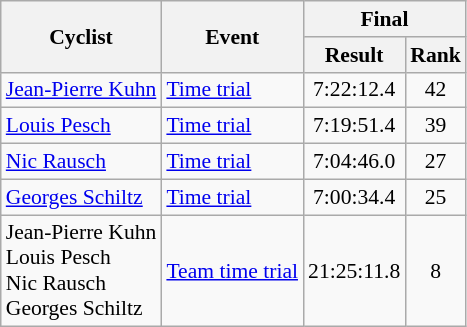<table class=wikitable style="font-size:90%">
<tr>
<th rowspan=2>Cyclist</th>
<th rowspan=2>Event</th>
<th colspan=2>Final</th>
</tr>
<tr>
<th>Result</th>
<th>Rank</th>
</tr>
<tr>
<td><a href='#'>Jean-Pierre Kuhn</a></td>
<td><a href='#'>Time trial</a></td>
<td align=center>7:22:12.4</td>
<td align=center>42</td>
</tr>
<tr>
<td><a href='#'>Louis Pesch</a></td>
<td><a href='#'>Time trial</a></td>
<td align=center>7:19:51.4</td>
<td align=center>39</td>
</tr>
<tr>
<td><a href='#'>Nic Rausch</a></td>
<td><a href='#'>Time trial</a></td>
<td align=center>7:04:46.0</td>
<td align=center>27</td>
</tr>
<tr>
<td><a href='#'>Georges Schiltz</a></td>
<td><a href='#'>Time trial</a></td>
<td align=center>7:00:34.4</td>
<td align=center>25</td>
</tr>
<tr>
<td>Jean-Pierre Kuhn <br> Louis Pesch <br> Nic Rausch <br> Georges Schiltz</td>
<td><a href='#'>Team time trial</a></td>
<td align=center>21:25:11.8</td>
<td align=center>8</td>
</tr>
</table>
